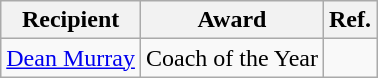<table class="wikitable">
<tr>
<th>Recipient</th>
<th>Award</th>
<th>Ref.</th>
</tr>
<tr>
<td><a href='#'>Dean Murray</a></td>
<td>Coach of the Year</td>
<td></td>
</tr>
</table>
